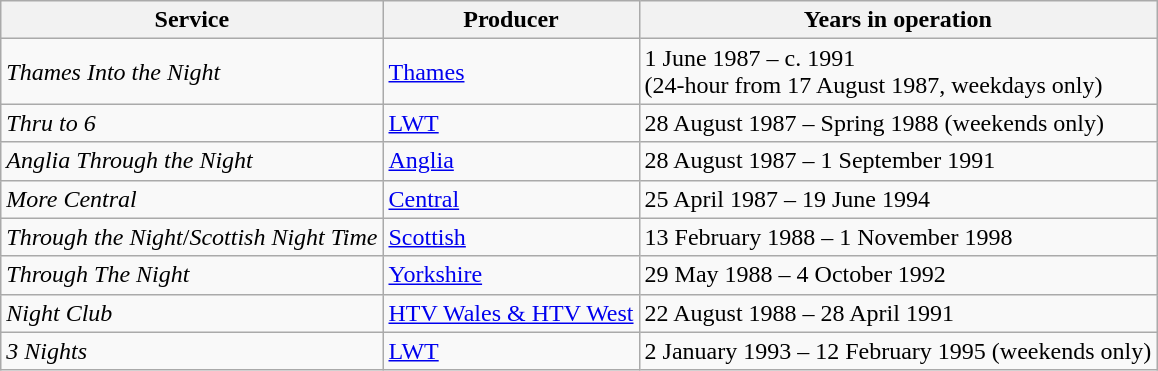<table class="wikitable">
<tr>
<th>Service</th>
<th>Producer</th>
<th>Years in operation</th>
</tr>
<tr>
<td><em>Thames Into the Night</em></td>
<td><a href='#'>Thames</a></td>
<td>1 June 1987 – c. 1991<br>(24-hour from 17 August 1987, weekdays only)</td>
</tr>
<tr>
<td><em>Thru to 6</em></td>
<td><a href='#'>LWT</a></td>
<td>28 August 1987 – Spring 1988 (weekends only)</td>
</tr>
<tr>
<td><em>Anglia Through the Night</em></td>
<td><a href='#'>Anglia</a></td>
<td>28 August 1987 – 1 September 1991</td>
</tr>
<tr>
<td><em>More Central</em></td>
<td><a href='#'>Central</a></td>
<td>25 April 1987 – 19 June 1994</td>
</tr>
<tr>
<td><em>Through the Night</em>/<em>Scottish Night Time</em></td>
<td><a href='#'>Scottish</a></td>
<td>13 February 1988 – 1 November 1998</td>
</tr>
<tr>
<td><em>Through The Night</em></td>
<td><a href='#'>Yorkshire</a></td>
<td>29 May 1988 – 4 October 1992</td>
</tr>
<tr>
<td><em>Night Club</em></td>
<td><a href='#'>HTV Wales & HTV West</a></td>
<td>22 August 1988 – 28 April 1991</td>
</tr>
<tr>
<td><em>3 Nights</em></td>
<td><a href='#'>LWT</a></td>
<td>2 January 1993 – 12 February 1995 (weekends only)</td>
</tr>
</table>
